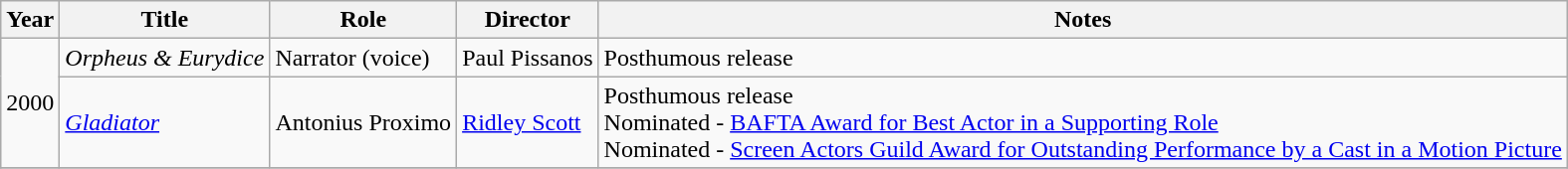<table class="wikitable sortable">
<tr>
<th>Year</th>
<th>Title</th>
<th>Role</th>
<th>Director</th>
<th class="unsortable">Notes</th>
</tr>
<tr>
<td rowspan="2">2000</td>
<td><em>Orpheus & Eurydice</em></td>
<td>Narrator (voice)</td>
<td>Paul Pissanos</td>
<td>Posthumous release</td>
</tr>
<tr>
<td><em><a href='#'>Gladiator</a></em></td>
<td>Antonius Proximo</td>
<td><a href='#'>Ridley Scott</a></td>
<td>Posthumous release<br>Nominated - <a href='#'>BAFTA Award for Best Actor in a Supporting Role</a><br>Nominated - <a href='#'>Screen Actors Guild Award for Outstanding Performance by a Cast in a Motion Picture</a></td>
</tr>
<tr>
</tr>
</table>
